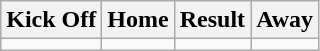<table class="wikitable" style="text-align:center;">
<tr>
<th scope="col">Kick Off</th>
<th scope="col">Home</th>
<th scope="col">Result</th>
<th scope="col">Away</th>
</tr>
<tr>
<td></td>
<td></td>
<td></td>
<td></td>
</tr>
</table>
